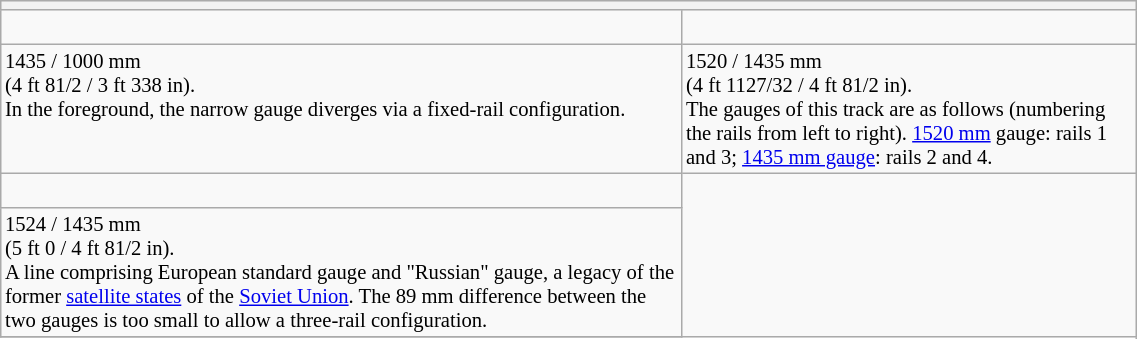<table class="wikitable floatleft mw-collapsible mw-collapsed" border= "1" style= "width:60%; font-size: 86%; float:left; margin-left:2em; margin-right:2em; margin-bottom:2em">
<tr>
<th colspan="2"></th>
</tr>
<tr align="center">
<td><br></td>
<td><br></td>
</tr>
<tr align="left" vertical-align="top">
<td style="vertical-align: top; width=100">1435 / 1000 mm<br>(4 ft 8<span>1</span>/<span>2</span> / 3 ft 3<span>3</span><span>8</span> in).<br>In the foreground, the narrow gauge diverges via a fixed-rail configuration.</td>
<td style="vertical-align: top; width=100">1520 / 1435 mm<br> (4 ft 11<span>27</span>/<span>32</span> / 4 ft 8<span>1</span>/<span>2</span> in).<br>The gauges of this track are as follows (numbering the rails from left to right). <a href='#'>1520 mm</a> gauge: rails 1 and 3; <a href='#'>1435 mm gauge</a>: rails 2 and 4.</td>
</tr>
<tr align="center">
<td><br></td>
</tr>
<tr align="left" vertical-align="top">
<td style="vertical-align: top; width=100">1524 / 1435 mm<br>(5 ft 0 / 4 ft 8<span>1</span>/<span>2</span> in).<br>A line comprising European standard gauge and "Russian" gauge, a legacy of the former <a href='#'>satellite states</a> of the <a href='#'>Soviet Union</a>. The 89 mm difference between the two gauges is too small to allow a three-rail configuration.</td>
</tr>
<tr align="center">
</tr>
</table>
